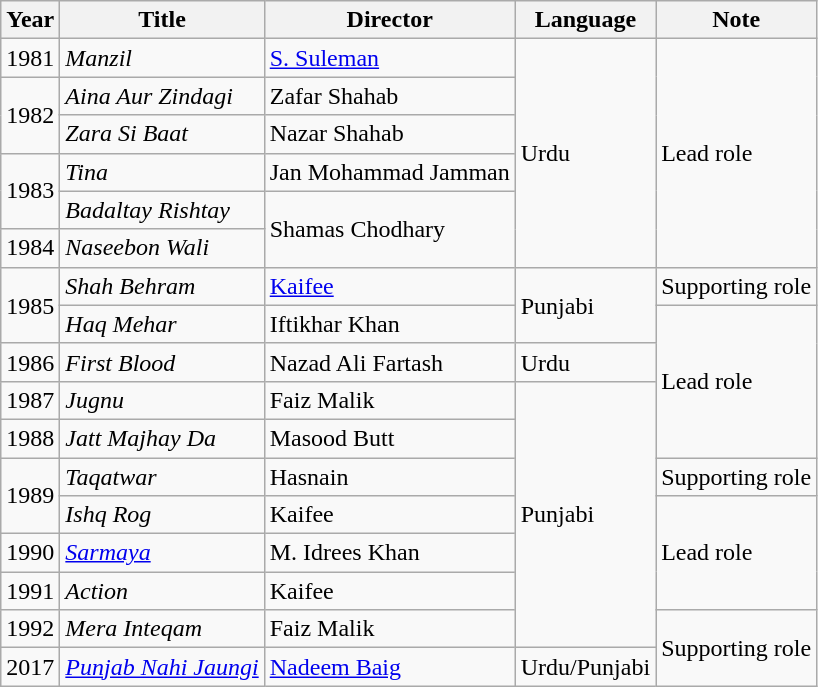<table class="wikitable sortable">
<tr>
<th>Year</th>
<th>Title</th>
<th>Director</th>
<th>Language</th>
<th>Note</th>
</tr>
<tr>
<td>1981</td>
<td><em>Manzil</em></td>
<td><a href='#'>S. Suleman</a></td>
<td rowspan="6">Urdu</td>
<td rowspan="6">Lead role</td>
</tr>
<tr>
<td rowspan="2">1982</td>
<td><em>Aina Aur Zindagi</em></td>
<td>Zafar Shahab</td>
</tr>
<tr>
<td><em>Zara Si Baat</em></td>
<td>Nazar Shahab</td>
</tr>
<tr>
<td rowspan="2">1983</td>
<td><em>Tina</em></td>
<td>Jan Mohammad Jamman</td>
</tr>
<tr>
<td><em>Badaltay Rishtay</em></td>
<td rowspan="2">Shamas Chodhary</td>
</tr>
<tr>
<td>1984</td>
<td><em>Naseebon Wali</em></td>
</tr>
<tr>
<td rowspan="2">1985</td>
<td><em>Shah Behram</em></td>
<td><a href='#'>Kaifee</a></td>
<td rowspan="2">Punjabi</td>
<td>Supporting role</td>
</tr>
<tr>
<td><em>Haq Mehar</em></td>
<td>Iftikhar Khan</td>
<td rowspan="4">Lead role</td>
</tr>
<tr>
<td>1986</td>
<td><em>First Blood</em></td>
<td>Nazad Ali Fartash</td>
<td>Urdu</td>
</tr>
<tr>
<td>1987</td>
<td><em>Jugnu</em></td>
<td>Faiz Malik</td>
<td rowspan="7">Punjabi</td>
</tr>
<tr>
<td>1988</td>
<td><em>Jatt Majhay Da</em></td>
<td>Masood Butt</td>
</tr>
<tr>
<td rowspan="2">1989</td>
<td><em>Taqatwar</em></td>
<td>Hasnain</td>
<td>Supporting role</td>
</tr>
<tr>
<td><em>Ishq Rog</em></td>
<td>Kaifee</td>
<td rowspan="3">Lead role</td>
</tr>
<tr>
<td>1990</td>
<td><em><a href='#'>Sarmaya</a></em></td>
<td>M. Idrees Khan</td>
</tr>
<tr>
<td>1991</td>
<td><em>Action</em></td>
<td>Kaifee</td>
</tr>
<tr>
<td>1992</td>
<td><em>Mera Inteqam</em></td>
<td>Faiz Malik</td>
<td rowspan="2">Supporting role</td>
</tr>
<tr>
<td>2017</td>
<td><em><a href='#'>Punjab Nahi Jaungi</a></em></td>
<td><a href='#'>Nadeem Baig</a></td>
<td>Urdu/Punjabi</td>
</tr>
</table>
